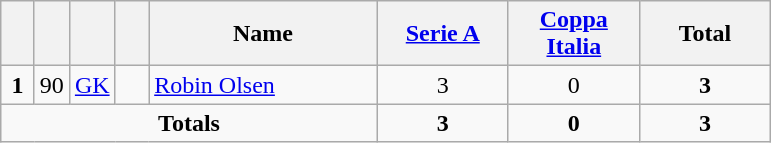<table class="wikitable" style="text-align:center">
<tr>
<th width=15></th>
<th width=15></th>
<th width=15></th>
<th width=15></th>
<th width=145>Name</th>
<th width=80><strong><a href='#'>Serie A</a></strong></th>
<th width=80><strong><a href='#'>Coppa Italia</a></strong></th>
<th width=80>Total</th>
</tr>
<tr>
<td><strong>1</strong></td>
<td>90</td>
<td><a href='#'>GK</a></td>
<td></td>
<td align=left><a href='#'>Robin Olsen</a></td>
<td>3</td>
<td>0</td>
<td><strong>3</strong></td>
</tr>
<tr>
<td colspan=5><strong>Totals</strong></td>
<td><strong>3</strong></td>
<td><strong>0</strong></td>
<td><strong>3</strong></td>
</tr>
</table>
